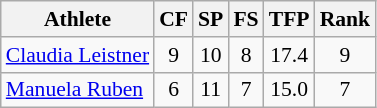<table class="wikitable" border="1" style="font-size:90%">
<tr>
<th>Athlete</th>
<th>CF</th>
<th>SP</th>
<th>FS</th>
<th>TFP</th>
<th>Rank</th>
</tr>
<tr align=center>
<td align=left><a href='#'>Claudia Leistner</a></td>
<td>9</td>
<td>10</td>
<td>8</td>
<td>17.4</td>
<td>9</td>
</tr>
<tr align=center>
<td align=left><a href='#'>Manuela Ruben</a></td>
<td>6</td>
<td>11</td>
<td>7</td>
<td>15.0</td>
<td>7</td>
</tr>
</table>
